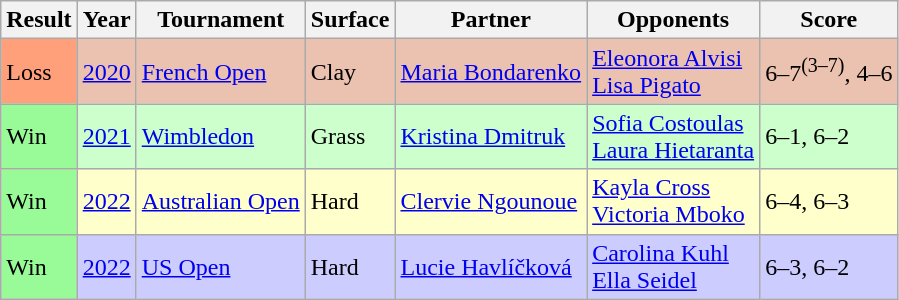<table class="sortable wikitable">
<tr>
<th>Result</th>
<th>Year</th>
<th>Tournament</th>
<th>Surface</th>
<th>Partner</th>
<th>Opponents</th>
<th class="unsortable">Score</th>
</tr>
<tr style="background:#ebc2af;">
<td bgcolor=ffa07a>Loss</td>
<td><a href='#'>2020</a></td>
<td><a href='#'>French Open</a></td>
<td>Clay</td>
<td> <a href='#'>Maria Bondarenko</a></td>
<td> <a href='#'>Eleonora Alvisi</a> <br>  <a href='#'>Lisa Pigato</a></td>
<td>6–7<sup>(3–7)</sup>, 4–6</td>
</tr>
<tr style="background:#ccffcc;">
<td bgcolor=98fb98>Win</td>
<td><a href='#'>2021</a></td>
<td><a href='#'>Wimbledon</a></td>
<td>Grass</td>
<td> <a href='#'>Kristina Dmitruk</a></td>
<td> <a href='#'>Sofia Costoulas</a> <br>  <a href='#'>Laura Hietaranta</a></td>
<td>6–1, 6–2</td>
</tr>
<tr style="background:#ffc;">
<td bgcolor=98fb98>Win</td>
<td><a href='#'>2022</a></td>
<td><a href='#'>Australian Open</a></td>
<td>Hard</td>
<td> <a href='#'>Clervie Ngounoue</a></td>
<td> <a href='#'>Kayla Cross</a> <br>  <a href='#'>Victoria Mboko</a></td>
<td>6–4, 6–3</td>
</tr>
<tr style="background:#ccf;">
<td bgcolor=98fb98>Win</td>
<td><a href='#'>2022</a></td>
<td><a href='#'>US Open</a></td>
<td>Hard</td>
<td> <a href='#'>Lucie Havlíčková</a></td>
<td> <a href='#'>Carolina Kuhl</a> <br>  <a href='#'>Ella Seidel</a></td>
<td>6–3, 6–2</td>
</tr>
</table>
